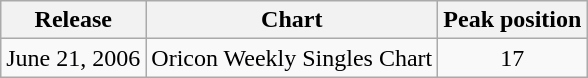<table class="wikitable">
<tr>
<th align="left">Release</th>
<th align="left">Chart</th>
<th align="left">Peak position</th>
</tr>
<tr>
<td align="left">June 21, 2006</td>
<td align="left">Oricon Weekly Singles Chart</td>
<td align="center">17</td>
</tr>
</table>
